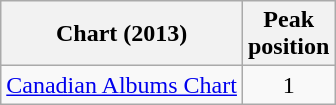<table class="wikitable sortable">
<tr>
<th>Chart (2013)</th>
<th>Peak<br>position</th>
</tr>
<tr>
<td><a href='#'>Canadian Albums Chart</a></td>
<td style="text-align:center;">1</td>
</tr>
</table>
